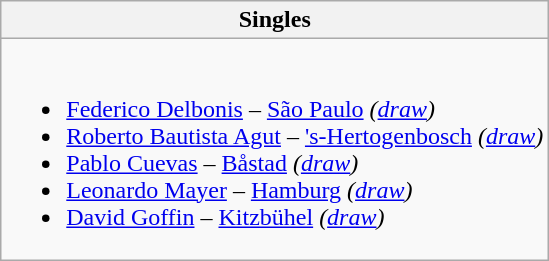<table class="wikitable collapsible collapsed">
<tr>
<th><strong>Singles</strong></th>
</tr>
<tr>
<td><br><ul><li> <a href='#'>Federico Delbonis</a> – <a href='#'>São Paulo</a> <em>(<a href='#'>draw</a>)</em></li><li> <a href='#'>Roberto Bautista Agut</a> – <a href='#'>'s-Hertogenbosch</a> <em>(<a href='#'>draw</a>)</em></li><li> <a href='#'>Pablo Cuevas</a> – <a href='#'>Båstad</a> <em>(<a href='#'>draw</a>)</em></li><li> <a href='#'>Leonardo Mayer</a> – <a href='#'>Hamburg</a> <em>(<a href='#'>draw</a>)</em></li><li> <a href='#'>David Goffin</a> – <a href='#'>Kitzbühel</a> <em>(<a href='#'>draw</a>)</em></li></ul></td>
</tr>
</table>
